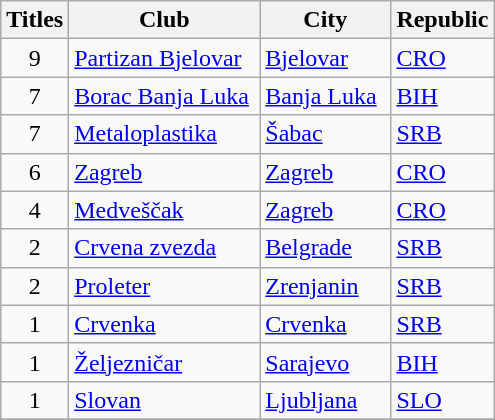<table class="wikitable sortable plainrowheaders">
<tr>
<th>Titles</th>
<th width=120>Club</th>
<th width=80>City</th>
<th>Republic</th>
</tr>
<tr>
<td align=center>9</td>
<td><a href='#'>Partizan Bjelovar</a></td>
<td><a href='#'>Bjelovar</a></td>
<td> <a href='#'>CRO</a></td>
</tr>
<tr>
<td align=center>7</td>
<td><a href='#'>Borac Banja Luka</a></td>
<td><a href='#'>Banja Luka</a></td>
<td> <a href='#'>BIH</a></td>
</tr>
<tr>
<td align=center>7</td>
<td><a href='#'>Metaloplastika</a></td>
<td><a href='#'>Šabac</a></td>
<td> <a href='#'>SRB</a></td>
</tr>
<tr>
<td align=center>6</td>
<td><a href='#'>Zagreb</a></td>
<td><a href='#'>Zagreb</a></td>
<td> <a href='#'>CRO</a></td>
</tr>
<tr>
<td align=center>4</td>
<td><a href='#'>Medveščak</a></td>
<td><a href='#'>Zagreb</a></td>
<td> <a href='#'>CRO</a></td>
</tr>
<tr>
<td align=center>2</td>
<td><a href='#'>Crvena zvezda</a></td>
<td><a href='#'>Belgrade</a></td>
<td> <a href='#'>SRB</a></td>
</tr>
<tr>
<td align=center>2</td>
<td><a href='#'>Proleter</a></td>
<td><a href='#'>Zrenjanin</a></td>
<td> <a href='#'>SRB</a></td>
</tr>
<tr>
<td align=center>1</td>
<td><a href='#'>Crvenka</a></td>
<td><a href='#'>Crvenka</a></td>
<td> <a href='#'>SRB</a></td>
</tr>
<tr>
<td align=center>1</td>
<td><a href='#'>Željezničar</a></td>
<td><a href='#'>Sarajevo</a></td>
<td> <a href='#'>BIH</a></td>
</tr>
<tr>
<td align=center>1</td>
<td><a href='#'>Slovan</a></td>
<td><a href='#'>Ljubljana</a></td>
<td> <a href='#'>SLO</a></td>
</tr>
<tr>
</tr>
</table>
